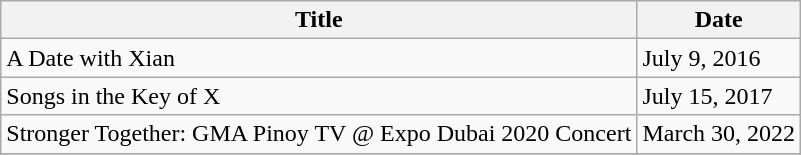<table class="wikitable">
<tr>
<th>Title</th>
<th>Date</th>
</tr>
<tr>
<td>A Date with Xian</td>
<td>July 9, 2016</td>
</tr>
<tr>
<td>Songs in the Key of X</td>
<td>July 15, 2017</td>
</tr>
<tr>
<td>Stronger Together: GMA Pinoy TV @ Expo Dubai 2020 Concert</td>
<td>March 30, 2022 </td>
</tr>
<tr>
</tr>
</table>
